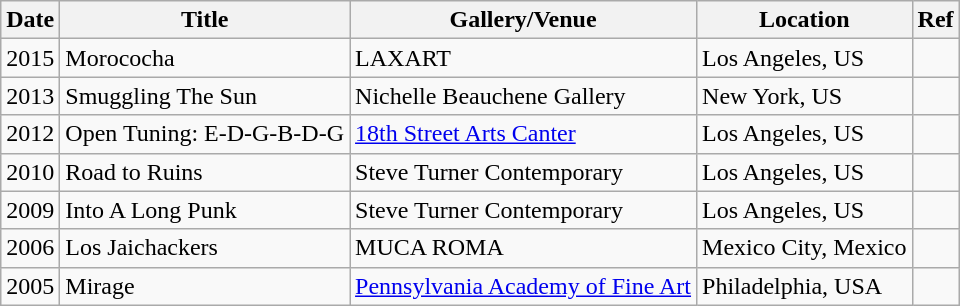<table class="wikitable sortable">
<tr>
<th>Date</th>
<th>Title</th>
<th>Gallery/Venue</th>
<th>Location</th>
<th>Ref</th>
</tr>
<tr>
<td>2015</td>
<td>Morococha</td>
<td>LAXART</td>
<td>Los Angeles, US</td>
<td></td>
</tr>
<tr>
<td>2013</td>
<td>Smuggling The Sun</td>
<td>Nichelle Beauchene Gallery</td>
<td>New York, US</td>
<td></td>
</tr>
<tr>
<td>2012</td>
<td>Open Tuning: E-D-G-B-D-G</td>
<td><a href='#'>18th Street Arts Canter</a></td>
<td>Los Angeles, US</td>
<td></td>
</tr>
<tr>
<td>2010</td>
<td>Road to Ruins</td>
<td>Steve Turner Contemporary</td>
<td>Los Angeles, US</td>
<td></td>
</tr>
<tr>
<td>2009</td>
<td>Into A Long Punk</td>
<td>Steve Turner Contemporary</td>
<td>Los Angeles, US</td>
<td></td>
</tr>
<tr>
<td>2006</td>
<td>Los Jaichackers</td>
<td>MUCA ROMA</td>
<td>Mexico City, Mexico</td>
<td></td>
</tr>
<tr>
<td>2005</td>
<td>Mirage</td>
<td><a href='#'>Pennsylvania Academy of Fine Art</a></td>
<td>Philadelphia, USA</td>
<td></td>
</tr>
</table>
